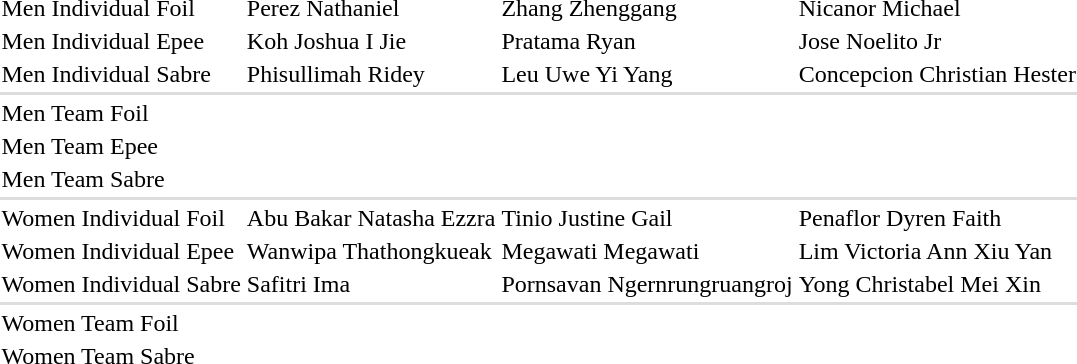<table>
<tr>
<td>Men Individual Foil</td>
<td>Perez Nathaniel<br></td>
<td>Zhang Zhenggang<br></td>
<td>Nicanor Michael<br></td>
</tr>
<tr>
<td>Men Individual Epee</td>
<td>Koh Joshua I Jie<br></td>
<td>Pratama Ryan<br></td>
<td>Jose Noelito Jr<br></td>
</tr>
<tr>
<td>Men Individual Sabre</td>
<td>Phisullimah Ridey<br></td>
<td>Leu Uwe Yi Yang<br></td>
<td>Concepcion Christian Hester<br></td>
</tr>
<tr bgcolor=#DDDDDD>
<td colspan=7></td>
</tr>
<tr>
<td>Men Team Foil</td>
<td></td>
<td></td>
<td></td>
</tr>
<tr>
<td>Men Team Epee</td>
<td></td>
<td></td>
<td></td>
</tr>
<tr>
<td>Men Team Sabre</td>
<td></td>
<td></td>
<td></td>
</tr>
<tr bgcolor=#DDDDDD>
<td colspan=7></td>
</tr>
<tr>
<td>Women Individual Foil</td>
<td>Abu Bakar Natasha Ezzra<br></td>
<td>Tinio Justine Gail<br></td>
<td>Penaflor Dyren Faith<br></td>
</tr>
<tr>
<td>Women Individual Epee</td>
<td>Wanwipa Thathongkueak<br></td>
<td>Megawati Megawati<br></td>
<td>Lim Victoria Ann Xiu Yan<br></td>
</tr>
<tr>
<td>Women Individual Sabre</td>
<td>Safitri Ima<br></td>
<td>Pornsavan Ngernrungruangroj<br></td>
<td>Yong Christabel Mei Xin<br></td>
</tr>
<tr bgcolor=#DDDDDD>
<td colspan=7></td>
</tr>
<tr>
<td>Women Team Foil</td>
<td></td>
<td></td>
<td></td>
</tr>
<tr>
<td>Women Team Sabre</td>
<td></td>
<td></td>
<td></td>
</tr>
</table>
